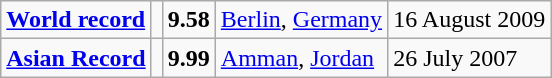<table class="wikitable">
<tr>
<td><strong><a href='#'>World record</a></strong></td>
<td></td>
<td><strong>9.58</strong></td>
<td><a href='#'>Berlin</a>, <a href='#'>Germany</a></td>
<td>16 August 2009</td>
</tr>
<tr>
<td><strong><a href='#'>Asian Record</a></strong></td>
<td></td>
<td><strong>9.99</strong></td>
<td><a href='#'>Amman</a>, <a href='#'>Jordan</a></td>
<td>26 July 2007</td>
</tr>
</table>
